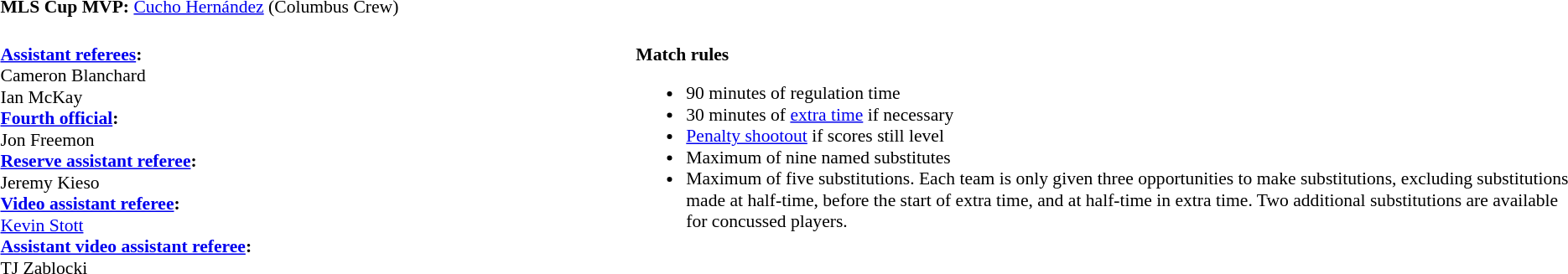<table width=100% style="font-size:90%">
<tr>
<td><br><strong>MLS Cup MVP:</strong> <a href='#'>Cucho Hernández</a> (Columbus Crew)</td>
</tr>
<tr>
<td><br><strong><a href='#'>Assistant referees</a>:</strong>
<br>Cameron Blanchard
<br>Ian McKay
<br><strong><a href='#'>Fourth official</a>:</strong>
<br>Jon Freemon
<br><strong><a href='#'>Reserve assistant referee</a>:</strong>
<br>Jeremy Kieso
<br><strong><a href='#'>Video assistant referee</a>:</strong>
<br><a href='#'>Kevin Stott</a>
<br><strong><a href='#'>Assistant video assistant referee</a>:</strong>
<br>TJ Zablocki</td>
<td style="width:60%; vertical-align:top;"><br><strong>Match rules</strong><ul><li>90 minutes of regulation time</li><li>30 minutes of <a href='#'>extra time</a> if necessary</li><li><a href='#'>Penalty shootout</a> if scores still level</li><li>Maximum of nine named substitutes</li><li>Maximum of five substitutions. Each team is only given three opportunities to make substitutions, excluding substitutions made at half-time, before the start of extra time, and at half-time in extra time. Two additional substitutions are available for concussed players.</li></ul></td>
</tr>
</table>
